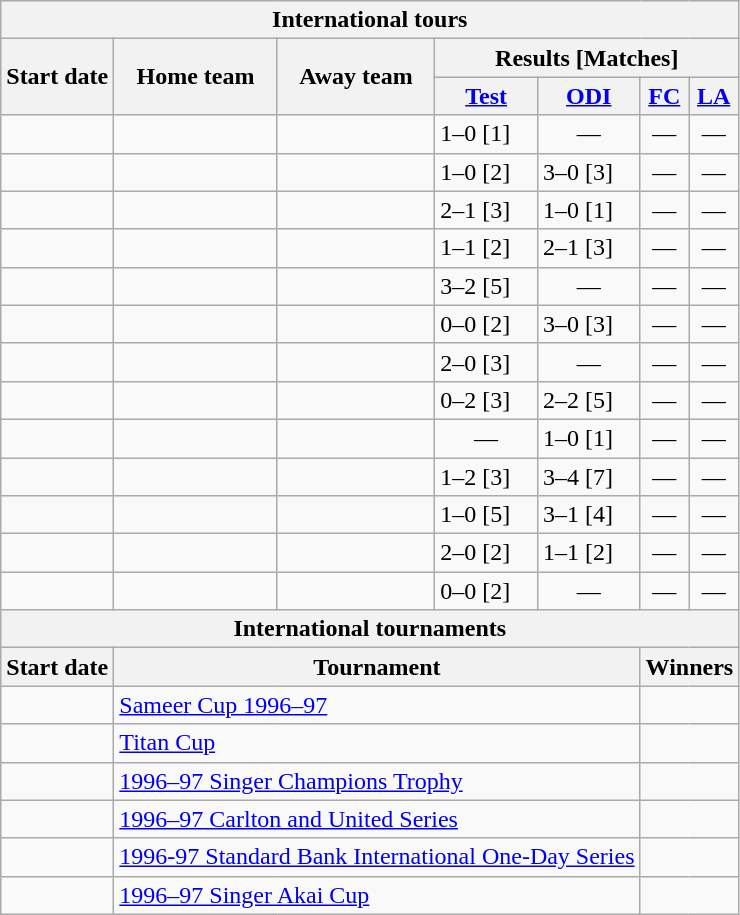<table class="wikitable">
<tr>
<th colspan="7">International tours</th>
</tr>
<tr>
<th rowspan="2">Start date</th>
<th rowspan="2">Home team</th>
<th rowspan="2">Away team</th>
<th colspan="4">Results [Matches]</th>
</tr>
<tr>
<th><a href='#'>Test</a></th>
<th><a href='#'>ODI</a></th>
<th><a href='#'>FC</a></th>
<th><a href='#'>LA</a></th>
</tr>
<tr>
<td><a href='#'></a></td>
<td></td>
<td></td>
<td>1–0 [1]</td>
<td ; style="text-align:center">—</td>
<td ; style="text-align:center">—</td>
<td ; style="text-align:center">—</td>
</tr>
<tr>
<td><a href='#'></a></td>
<td></td>
<td></td>
<td>1–0 [2]</td>
<td>3–0 [3]</td>
<td ; style="text-align:center">—</td>
<td ; style="text-align:center">—</td>
</tr>
<tr>
<td><a href='#'></a></td>
<td></td>
<td></td>
<td>2–1 [3]</td>
<td>1–0 [1]</td>
<td ; style="text-align:center">—</td>
<td ; style="text-align:center">—</td>
</tr>
<tr>
<td><a href='#'></a></td>
<td></td>
<td></td>
<td>1–1 [2]</td>
<td>2–1 [3]</td>
<td ; style="text-align:center">—</td>
<td ; style="text-align:center">—</td>
</tr>
<tr>
<td><a href='#'></a></td>
<td></td>
<td></td>
<td>3–2 [5]</td>
<td ; style="text-align:center">—</td>
<td ; style="text-align:center">—</td>
<td ; style="text-align:center">—</td>
</tr>
<tr>
<td><a href='#'></a></td>
<td></td>
<td></td>
<td>0–0 [2]</td>
<td>3–0 [3]</td>
<td ; style="text-align:center">—</td>
<td ; style="text-align:center">—</td>
</tr>
<tr>
<td><a href='#'></a></td>
<td></td>
<td></td>
<td>2–0 [3]</td>
<td ; style="text-align:center">—</td>
<td ; style="text-align:center">—</td>
<td ; style="text-align:center">—</td>
</tr>
<tr>
<td><a href='#'></a></td>
<td></td>
<td></td>
<td>0–2 [3]</td>
<td>2–2 [5]</td>
<td ; style="text-align:center">—</td>
<td ; style="text-align:center">—</td>
</tr>
<tr>
<td><a href='#'></a></td>
<td></td>
<td></td>
<td ; style="text-align:center">—</td>
<td>1–0 [1]</td>
<td ; style="text-align:center">—</td>
<td ; style="text-align:center">—</td>
</tr>
<tr>
<td><a href='#'></a></td>
<td></td>
<td></td>
<td>1–2 [3]</td>
<td>3–4 [7]</td>
<td ; style="text-align:center">—</td>
<td ; style="text-align:center">—</td>
</tr>
<tr>
<td><a href='#'></a></td>
<td></td>
<td></td>
<td>1–0 [5]</td>
<td>3–1 [4]</td>
<td ; style="text-align:center">—</td>
<td ; style="text-align:center">—</td>
</tr>
<tr>
<td><a href='#'></a></td>
<td></td>
<td></td>
<td>2–0 [2]</td>
<td>1–1 [2]</td>
<td ; style="text-align:center">—</td>
<td ; style="text-align:center">—</td>
</tr>
<tr>
<td><a href='#'></a></td>
<td></td>
<td></td>
<td>0–0 [2]</td>
<td ; style="text-align:center">—</td>
<td ; style="text-align:center">—</td>
<td ; style="text-align:center">—</td>
</tr>
<tr>
<th colspan="7">International tournaments</th>
</tr>
<tr>
<th>Start date</th>
<th colspan="4">Tournament</th>
<th colspan="2">Winners</th>
</tr>
<tr>
<td><a href='#'></a></td>
<td colspan="4"> <a href='#'>Sameer Cup 1996–97</a></td>
<td colspan="2"></td>
</tr>
<tr>
<td><a href='#'></a></td>
<td colspan="4"> <a href='#'>Titan Cup</a></td>
<td colspan="2"></td>
</tr>
<tr>
<td><a href='#'></a></td>
<td colspan="4"> <a href='#'>1996–97 Singer Champions Trophy</a></td>
<td colspan="2"></td>
</tr>
<tr>
<td><a href='#'></a></td>
<td colspan="4"> <a href='#'>1996–97 Carlton and United Series</a></td>
<td colspan="2"></td>
</tr>
<tr>
<td><a href='#'></a></td>
<td colspan="4"> <a href='#'>1996-97 Standard Bank International One-Day Series</a></td>
<td colspan="2"></td>
</tr>
<tr>
<td><a href='#'></a></td>
<td colspan="4"> <a href='#'>1996–97 Singer Akai Cup</a></td>
<td colspan="2"></td>
</tr>
</table>
